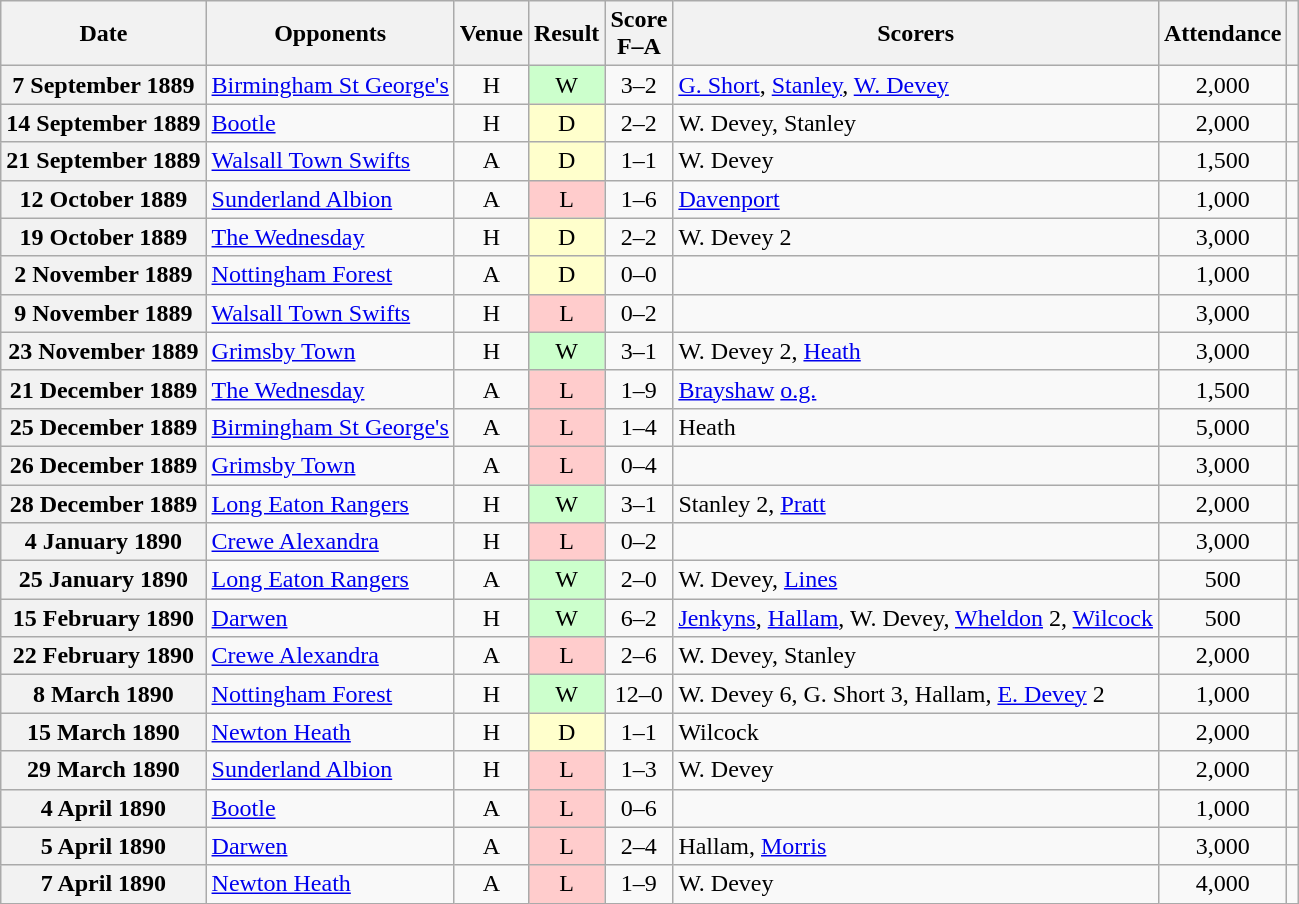<table class="wikitable plainrowheaders sortable" style="text-align:center">
<tr>
<th scope="col" data-sort-type="date">Date</th>
<th scope="col">Opponents</th>
<th scope="col">Venue</th>
<th scope="col">Result</th>
<th scope="col">Score<br>F–A</th>
<th scope="col" class="unsortable">Scorers</th>
<th scope="col">Attendance</th>
<th scope="col" class="unsortable"></th>
</tr>
<tr>
<th scope="row">7 September 1889</th>
<td style="text-align:left"><a href='#'>Birmingham St George's</a></td>
<td>H</td>
<td style="background:#cfc">W</td>
<td>3–2</td>
<td style="text-align:left"><a href='#'>G. Short</a>, <a href='#'>Stanley</a>, <a href='#'>W. Devey</a></td>
<td>2,000</td>
<td></td>
</tr>
<tr>
<th scope="row">14 September 1889</th>
<td style="text-align:left"><a href='#'>Bootle</a></td>
<td>H</td>
<td style="background:#ffc">D</td>
<td>2–2</td>
<td style="text-align:left">W. Devey, Stanley</td>
<td>2,000</td>
<td></td>
</tr>
<tr>
<th scope="row">21 September 1889</th>
<td style="text-align:left"><a href='#'>Walsall Town Swifts</a></td>
<td>A</td>
<td style="background:#ffc">D</td>
<td>1–1</td>
<td style="text-align:left">W. Devey</td>
<td>1,500</td>
<td></td>
</tr>
<tr>
<th scope="row">12 October 1889</th>
<td style="text-align:left"><a href='#'>Sunderland Albion</a></td>
<td>A</td>
<td style="background:#fcc">L</td>
<td>1–6</td>
<td style="text-align:left"><a href='#'>Davenport</a></td>
<td>1,000</td>
<td></td>
</tr>
<tr>
<th scope="row">19 October 1889</th>
<td style="text-align:left"><a href='#'>The Wednesday</a></td>
<td>H</td>
<td style="background:#ffc">D</td>
<td>2–2</td>
<td style="text-align:left">W. Devey 2</td>
<td>3,000</td>
<td></td>
</tr>
<tr>
<th scope="row">2 November 1889</th>
<td style="text-align:left"><a href='#'>Nottingham Forest</a></td>
<td>A</td>
<td style="background:#ffc">D</td>
<td>0–0</td>
<td></td>
<td>1,000</td>
<td></td>
</tr>
<tr>
<th scope="row">9 November 1889</th>
<td style="text-align:left"><a href='#'>Walsall Town Swifts</a></td>
<td>H</td>
<td style="background:#fcc">L</td>
<td>0–2</td>
<td></td>
<td>3,000</td>
<td></td>
</tr>
<tr>
<th scope="row">23 November 1889</th>
<td style="text-align:left"><a href='#'>Grimsby Town</a></td>
<td>H</td>
<td style="background:#cfc">W</td>
<td>3–1</td>
<td style="text-align:left">W. Devey 2, <a href='#'>Heath</a></td>
<td>3,000</td>
<td></td>
</tr>
<tr>
<th scope="row">21 December 1889</th>
<td style="text-align:left"><a href='#'>The Wednesday</a></td>
<td>A</td>
<td style="background:#fcc">L</td>
<td>1–9</td>
<td style="text-align:left"><a href='#'>Brayshaw</a> <a href='#'>o.g.</a></td>
<td>1,500</td>
<td></td>
</tr>
<tr>
<th scope="row">25 December 1889</th>
<td style="text-align:left"><a href='#'>Birmingham St George's</a></td>
<td>A</td>
<td style="background:#fcc">L</td>
<td>1–4</td>
<td style="text-align:left">Heath</td>
<td>5,000</td>
<td></td>
</tr>
<tr>
<th scope="row">26 December 1889</th>
<td style="text-align:left"><a href='#'>Grimsby Town</a></td>
<td>A</td>
<td style="background:#fcc">L</td>
<td>0–4</td>
<td></td>
<td>3,000</td>
<td></td>
</tr>
<tr>
<th scope="row">28 December 1889</th>
<td style="text-align:left"><a href='#'>Long Eaton Rangers</a></td>
<td>H</td>
<td style="background:#cfc">W</td>
<td>3–1</td>
<td style="text-align:left">Stanley 2, <a href='#'>Pratt</a></td>
<td>2,000</td>
<td></td>
</tr>
<tr>
<th scope="row">4 January 1890</th>
<td style="text-align:left"><a href='#'>Crewe Alexandra</a></td>
<td>H</td>
<td style="background:#fcc">L</td>
<td>0–2</td>
<td></td>
<td>3,000</td>
<td></td>
</tr>
<tr>
<th scope="row">25 January 1890</th>
<td style="text-align:left"><a href='#'>Long Eaton Rangers</a></td>
<td>A</td>
<td style="background:#cfc">W</td>
<td>2–0</td>
<td style="text-align:left">W. Devey, <a href='#'>Lines</a></td>
<td>500</td>
<td></td>
</tr>
<tr>
<th scope="row">15 February 1890</th>
<td style="text-align:left"><a href='#'>Darwen</a></td>
<td>H</td>
<td style="background:#cfc">W</td>
<td>6–2</td>
<td style="text-align:left"><a href='#'>Jenkyns</a>, <a href='#'>Hallam</a>, W. Devey, <a href='#'>Wheldon</a> 2, <a href='#'>Wilcock</a></td>
<td>500</td>
<td></td>
</tr>
<tr>
<th scope="row">22 February 1890</th>
<td style="text-align:left"><a href='#'>Crewe Alexandra</a></td>
<td>A</td>
<td style="background:#fcc">L</td>
<td>2–6</td>
<td style="text-align:left">W. Devey, Stanley</td>
<td>2,000</td>
<td></td>
</tr>
<tr>
<th scope="row">8 March 1890</th>
<td style="text-align:left"><a href='#'>Nottingham Forest</a></td>
<td>H</td>
<td style="background:#cfc">W</td>
<td>12–0</td>
<td style="text-align:left">W. Devey 6, G. Short 3, Hallam, <a href='#'>E. Devey</a> 2</td>
<td>1,000</td>
<td></td>
</tr>
<tr>
<th scope="row">15 March 1890</th>
<td style="text-align:left"><a href='#'>Newton Heath</a></td>
<td>H</td>
<td style="background:#ffc">D</td>
<td>1–1</td>
<td style="text-align:left">Wilcock</td>
<td>2,000</td>
<td></td>
</tr>
<tr>
<th scope="row">29 March 1890</th>
<td style="text-align:left"><a href='#'>Sunderland Albion</a></td>
<td>H</td>
<td style="background:#fcc">L</td>
<td>1–3</td>
<td style="text-align:left">W. Devey</td>
<td>2,000</td>
<td></td>
</tr>
<tr>
<th scope="row">4 April 1890</th>
<td style="text-align:left"><a href='#'>Bootle</a></td>
<td>A</td>
<td style="background:#fcc">L</td>
<td>0–6</td>
<td></td>
<td>1,000</td>
<td></td>
</tr>
<tr>
<th scope="row">5 April 1890</th>
<td style="text-align:left"><a href='#'>Darwen</a></td>
<td>A</td>
<td style="background:#fcc">L</td>
<td>2–4</td>
<td style="text-align:left">Hallam, <a href='#'>Morris</a></td>
<td>3,000</td>
<td></td>
</tr>
<tr>
<th scope="row">7 April 1890</th>
<td style="text-align:left"><a href='#'>Newton Heath</a></td>
<td>A</td>
<td style="background:#fcc">L</td>
<td>1–9</td>
<td style="text-align:left">W. Devey</td>
<td>4,000</td>
<td></td>
</tr>
</table>
